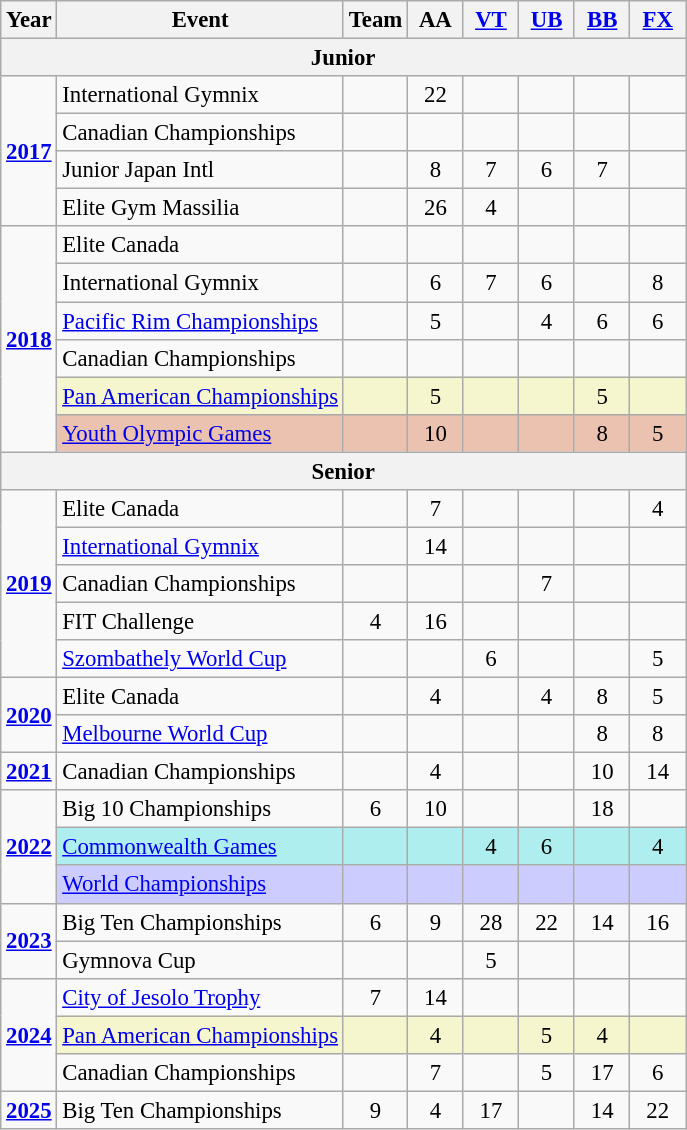<table class="wikitable" style="text-align:center; font-size:95%;">
<tr>
<th align=center>Year</th>
<th align=center>Event</th>
<th style="width:30px;">Team</th>
<th style="width:30px;">AA</th>
<th style="width:30px;"><a href='#'>VT</a></th>
<th style="width:30px;"><a href='#'>UB</a></th>
<th style="width:30px;"><a href='#'>BB</a></th>
<th style="width:30px;"><a href='#'>FX</a></th>
</tr>
<tr>
<th colspan="8"><strong>Junior</strong></th>
</tr>
<tr>
<td rowspan="4"><strong><a href='#'>2017</a></strong></td>
<td align=left>International Gymnix</td>
<td></td>
<td>22</td>
<td></td>
<td></td>
<td></td>
<td></td>
</tr>
<tr>
<td align=left>Canadian Championships</td>
<td></td>
<td></td>
<td></td>
<td></td>
<td></td>
<td></td>
</tr>
<tr>
<td align=left>Junior Japan Intl</td>
<td></td>
<td>8</td>
<td>7</td>
<td>6</td>
<td>7</td>
<td></td>
</tr>
<tr>
<td align=left>Elite Gym Massilia</td>
<td></td>
<td>26</td>
<td>4</td>
<td></td>
<td></td>
<td></td>
</tr>
<tr>
<td rowspan="6"><strong><a href='#'>2018</a></strong></td>
<td align=left>Elite Canada</td>
<td></td>
<td></td>
<td></td>
<td></td>
<td></td>
<td></td>
</tr>
<tr>
<td align=left>International Gymnix</td>
<td></td>
<td>6</td>
<td>7</td>
<td>6</td>
<td></td>
<td>8</td>
</tr>
<tr>
<td align=left><a href='#'>Pacific Rim Championships</a></td>
<td></td>
<td>5</td>
<td></td>
<td>4</td>
<td>6</td>
<td>6</td>
</tr>
<tr>
<td align=left>Canadian Championships</td>
<td></td>
<td></td>
<td></td>
<td></td>
<td></td>
<td></td>
</tr>
<tr bgcolor=#F5F6CE>
<td align=left><a href='#'>Pan American Championships</a></td>
<td></td>
<td>5</td>
<td></td>
<td></td>
<td>5</td>
<td></td>
</tr>
<tr bgcolor=#EBC2AF>
<td align=left><a href='#'>Youth Olympic Games</a></td>
<td></td>
<td>10</td>
<td></td>
<td></td>
<td>8</td>
<td>5</td>
</tr>
<tr>
<th colspan="8"><strong>Senior</strong></th>
</tr>
<tr>
<td rowspan="5"><strong><a href='#'>2019</a></strong></td>
<td align=left>Elite Canada</td>
<td></td>
<td>7</td>
<td></td>
<td></td>
<td></td>
<td>4</td>
</tr>
<tr>
<td align=left><a href='#'>International Gymnix</a></td>
<td></td>
<td>14</td>
<td></td>
<td></td>
<td></td>
<td></td>
</tr>
<tr>
<td align=left>Canadian Championships</td>
<td></td>
<td></td>
<td></td>
<td>7</td>
<td></td>
<td></td>
</tr>
<tr>
<td align=left>FIT Challenge</td>
<td>4</td>
<td>16</td>
<td></td>
<td></td>
<td></td>
<td></td>
</tr>
<tr>
<td align=left><a href='#'>Szombathely World Cup</a></td>
<td></td>
<td></td>
<td>6</td>
<td></td>
<td></td>
<td>5</td>
</tr>
<tr>
<td rowspan="2"><strong><a href='#'>2020</a></strong></td>
<td align=left>Elite Canada</td>
<td></td>
<td>4</td>
<td></td>
<td>4</td>
<td>8</td>
<td>5</td>
</tr>
<tr>
<td align=left><a href='#'>Melbourne World Cup</a></td>
<td></td>
<td></td>
<td></td>
<td></td>
<td>8</td>
<td>8</td>
</tr>
<tr>
<td rowspan="1"><strong><a href='#'>2021</a></strong></td>
<td align=left>Canadian Championships</td>
<td></td>
<td>4</td>
<td></td>
<td></td>
<td>10</td>
<td>14</td>
</tr>
<tr>
<td rowspan="3"><strong><a href='#'>2022</a></strong></td>
<td align=left>Big 10 Championships</td>
<td>6</td>
<td>10</td>
<td></td>
<td></td>
<td>18</td>
<td></td>
</tr>
<tr bgcolor="#afeeee">
<td align=left><a href='#'>Commonwealth Games</a></td>
<td></td>
<td></td>
<td>4</td>
<td>6</td>
<td></td>
<td>4</td>
</tr>
<tr bgcolor=#CCCCFF>
<td align=left><a href='#'>World Championships</a></td>
<td></td>
<td></td>
<td></td>
<td></td>
<td></td>
<td></td>
</tr>
<tr>
<td rowspan="2"><strong><a href='#'>2023</a></strong></td>
<td align=left>Big Ten Championships</td>
<td>6</td>
<td>9</td>
<td>28</td>
<td>22</td>
<td>14</td>
<td>16</td>
</tr>
<tr>
<td align=left>Gymnova Cup</td>
<td></td>
<td></td>
<td>5</td>
<td></td>
<td></td>
<td></td>
</tr>
<tr>
<td rowspan="3"><strong><a href='#'>2024</a></strong></td>
<td align=left><a href='#'>City of Jesolo Trophy</a></td>
<td>7</td>
<td>14</td>
<td></td>
<td></td>
<td></td>
<td></td>
</tr>
<tr bgcolor=#F5F6CE>
<td align=left><a href='#'>Pan American Championships</a></td>
<td></td>
<td>4</td>
<td></td>
<td>5</td>
<td>4</td>
<td></td>
</tr>
<tr>
<td align=left>Canadian Championships</td>
<td></td>
<td>7</td>
<td></td>
<td>5</td>
<td>17</td>
<td>6</td>
</tr>
<tr>
<td rowspan="1"><strong><a href='#'>2025</a></strong></td>
<td align=left>Big Ten Championships</td>
<td>9</td>
<td>4</td>
<td>17</td>
<td></td>
<td>14</td>
<td>22</td>
</tr>
</table>
